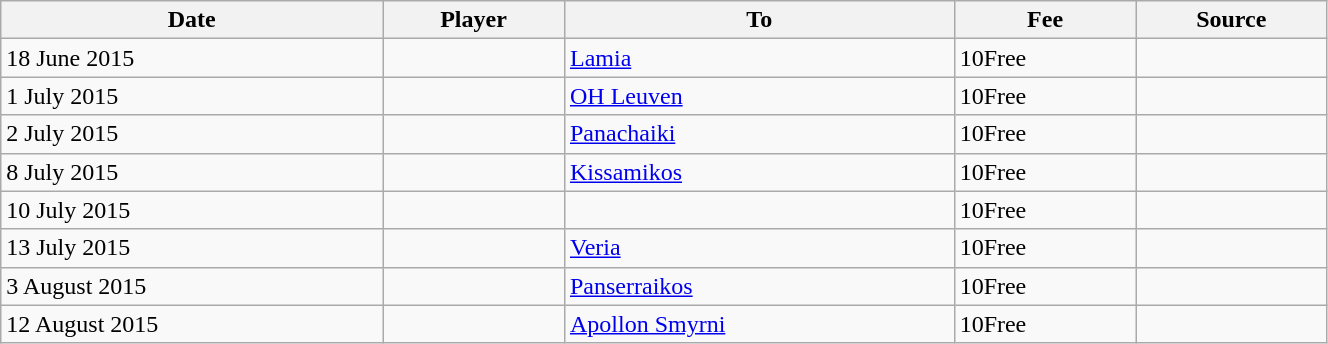<table class="wikitable sortable" style="text-align:center; width:70%; text-align:left;">
<tr>
<th>Date</th>
<th>Player</th>
<th>To</th>
<th>Fee</th>
<th>Source</th>
</tr>
<tr>
<td>18 June 2015</td>
<td> </td>
<td> <a href='#'>Lamia</a></td>
<td><span>10</span>Free</td>
<td style="text-align:center;"></td>
</tr>
<tr>
<td>1 July 2015</td>
<td> </td>
<td> <a href='#'>OH Leuven</a></td>
<td><span>10</span>Free</td>
<td style="text-align:center;"></td>
</tr>
<tr>
<td>2 July 2015</td>
<td> </td>
<td> <a href='#'>Panachaiki</a></td>
<td><span>10</span>Free</td>
<td style="text-align:center;"></td>
</tr>
<tr>
<td>8 July 2015</td>
<td> </td>
<td> <a href='#'>Kissamikos</a></td>
<td><span>10</span>Free</td>
<td style="text-align:center;"></td>
</tr>
<tr>
<td>10 July 2015</td>
<td> </td>
<td></td>
<td><span>10</span>Free</td>
<td style="text-align:center;"></td>
</tr>
<tr>
<td>13 July 2015</td>
<td> </td>
<td> <a href='#'>Veria</a></td>
<td><span>10</span>Free</td>
<td style="text-align:center;"></td>
</tr>
<tr>
<td>3 August 2015</td>
<td> </td>
<td> <a href='#'>Panserraikos</a></td>
<td><span>10</span>Free</td>
<td style="text-align:center;"></td>
</tr>
<tr>
<td>12 August 2015</td>
<td> </td>
<td> <a href='#'>Apollon Smyrni</a></td>
<td><span>10</span>Free</td>
<td style="text-align:center;"></td>
</tr>
</table>
